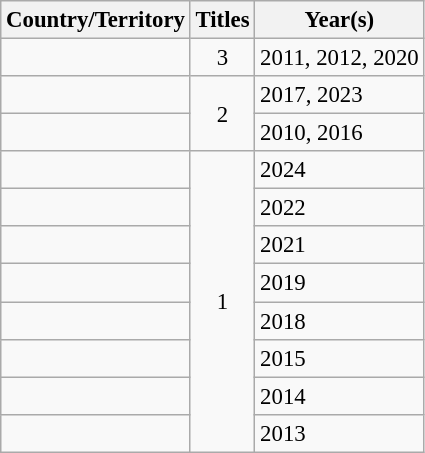<table class="wikitable sortable" style="font-size: 95%;">
<tr>
<th>Country/Territory</th>
<th>Titles</th>
<th>Year(s)</th>
</tr>
<tr>
<td></td>
<td rowspan="1" style="text-align:center;">3</td>
<td>2011, 2012, 2020</td>
</tr>
<tr>
<td></td>
<td rowspan="2" style="text-align:center;">2</td>
<td>2017, 2023</td>
</tr>
<tr>
<td></td>
<td>2010, 2016</td>
</tr>
<tr>
<td></td>
<td rowspan="9" style="text-align:center;">1</td>
<td>2024</td>
</tr>
<tr>
<td></td>
<td>2022</td>
</tr>
<tr>
<td></td>
<td>2021</td>
</tr>
<tr>
<td></td>
<td>2019</td>
</tr>
<tr>
<td></td>
<td>2018</td>
</tr>
<tr>
<td></td>
<td>2015</td>
</tr>
<tr>
<td></td>
<td>2014</td>
</tr>
<tr>
<td></td>
<td>2013</td>
</tr>
</table>
